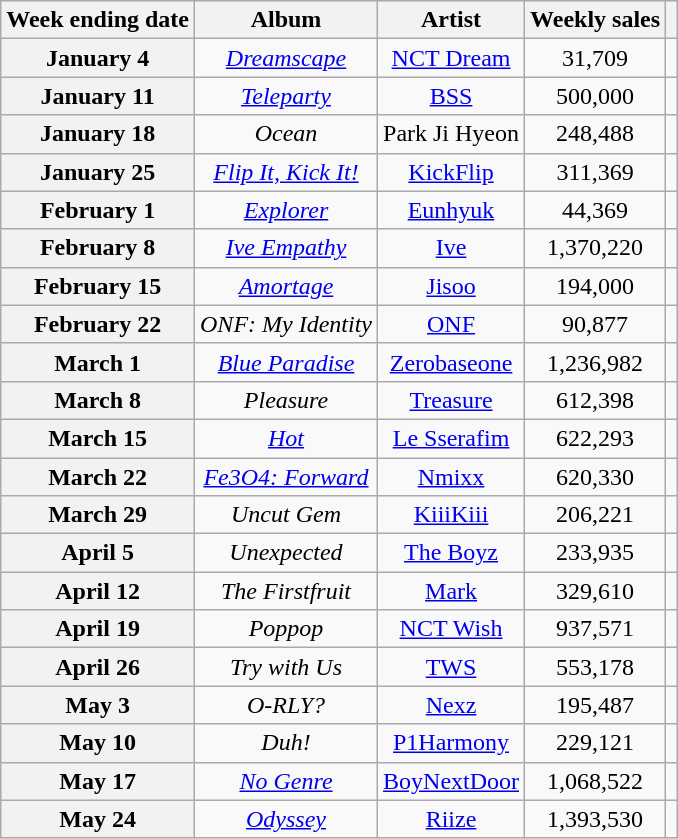<table class="wikitable sortable plainrowheaders" style="text-align:center">
<tr>
<th scope="col">Week ending date</th>
<th scope="col">Album</th>
<th scope="col">Artist</th>
<th scope="col">Weekly sales</th>
<th scope="col" class="unsortable"></th>
</tr>
<tr>
<th scope="row">January 4</th>
<td><em><a href='#'>Dreamscape</a></em></td>
<td><a href='#'>NCT Dream</a></td>
<td>31,709</td>
<td></td>
</tr>
<tr>
<th scope="row">January 11</th>
<td><em><a href='#'>Teleparty</a></em></td>
<td><a href='#'>BSS</a></td>
<td>500,000</td>
<td></td>
</tr>
<tr>
<th scope="row">January 18</th>
<td><em>Ocean</em></td>
<td>Park Ji Hyeon</td>
<td>248,488</td>
<td></td>
</tr>
<tr>
<th scope="row">January 25</th>
<td><em><a href='#'>Flip It, Kick It!</a></em></td>
<td><a href='#'>KickFlip</a></td>
<td>311,369</td>
<td></td>
</tr>
<tr>
<th scope="row">February 1</th>
<td><em><a href='#'>Explorer</a></em></td>
<td><a href='#'>Eunhyuk</a></td>
<td>44,369</td>
<td></td>
</tr>
<tr>
<th scope="row">February 8</th>
<td><em><a href='#'>Ive Empathy</a></em></td>
<td><a href='#'>Ive</a></td>
<td>1,370,220</td>
<td></td>
</tr>
<tr>
<th scope="row">February 15</th>
<td><em><a href='#'>Amortage</a></em></td>
<td><a href='#'>Jisoo</a></td>
<td>194,000</td>
<td></td>
</tr>
<tr>
<th scope="row">February 22</th>
<td><em>ONF: My Identity</em></td>
<td><a href='#'>ONF</a></td>
<td>90,877</td>
<td></td>
</tr>
<tr>
<th scope="row">March 1</th>
<td><em><a href='#'>Blue Paradise</a></em></td>
<td><a href='#'>Zerobaseone</a></td>
<td>1,236,982</td>
<td></td>
</tr>
<tr>
<th scope="row">March 8</th>
<td><em>Pleasure</em></td>
<td><a href='#'>Treasure</a></td>
<td>612,398</td>
<td></td>
</tr>
<tr>
<th scope="row">March 15</th>
<td><em><a href='#'>Hot</a></em></td>
<td><a href='#'>Le Sserafim</a></td>
<td>622,293</td>
<td></td>
</tr>
<tr>
<th scope="row">March 22</th>
<td><em><a href='#'>Fe3O4: Forward</a></em></td>
<td><a href='#'>Nmixx</a></td>
<td>620,330</td>
<td></td>
</tr>
<tr>
<th scope="row">March 29</th>
<td><em>Uncut Gem</em></td>
<td><a href='#'>KiiiKiii</a></td>
<td>206,221</td>
<td></td>
</tr>
<tr>
<th scope="row">April 5</th>
<td><em>Unexpected</em></td>
<td><a href='#'>The Boyz</a></td>
<td>233,935</td>
<td></td>
</tr>
<tr>
<th scope="row">April 12</th>
<td><em>The Firstfruit</em></td>
<td><a href='#'>Mark</a></td>
<td>329,610</td>
<td></td>
</tr>
<tr>
<th scope="row">April 19</th>
<td><em>Poppop</em></td>
<td><a href='#'>NCT Wish</a></td>
<td>937,571</td>
<td></td>
</tr>
<tr>
<th scope="row">April 26</th>
<td><em>Try with Us</em></td>
<td><a href='#'>TWS</a></td>
<td>553,178</td>
<td></td>
</tr>
<tr>
<th scope="row">May 3</th>
<td><em>O-RLY?</em></td>
<td><a href='#'>Nexz</a></td>
<td>195,487</td>
<td></td>
</tr>
<tr>
<th scope="row">May 10</th>
<td><em>Duh!</em></td>
<td><a href='#'>P1Harmony</a></td>
<td>229,121</td>
<td></td>
</tr>
<tr>
<th scope="row">May 17</th>
<td><em><a href='#'>No Genre</a></em></td>
<td><a href='#'>BoyNextDoor</a></td>
<td>1,068,522</td>
<td></td>
</tr>
<tr>
<th scope="row">May 24</th>
<td><em><a href='#'>Odyssey</a></em></td>
<td><a href='#'>Riize</a></td>
<td>1,393,530</td>
<td></td>
</tr>
</table>
